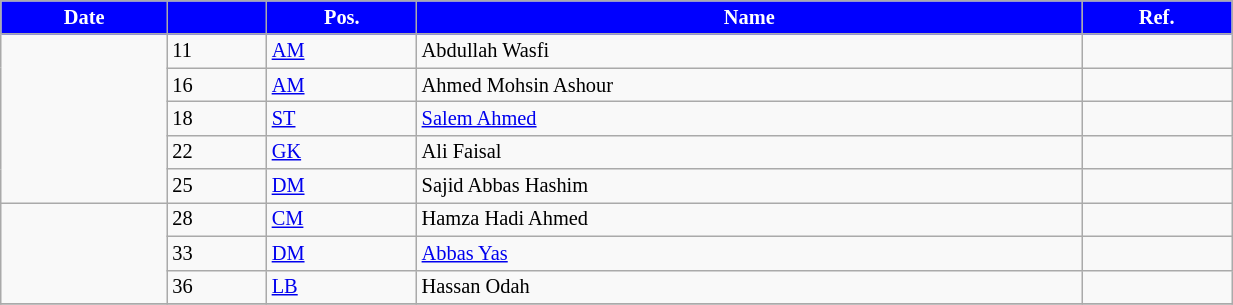<table class="wikitable sortable" style="width:65%; text-align:center; font-size:85%; text-align:left;">
<tr>
<th style="color:white; background:blue;">Date</th>
<th style="color:white; background:blue;"></th>
<th style="color:white; background:blue;">Pos.</th>
<th style="color:white; background:blue;">Name</th>
<th style="color:white; background:blue;">Ref.</th>
</tr>
<tr>
<td rowspan="5"></td>
<td>11</td>
<td><a href='#'>AM</a></td>
<td> Abdullah Wasfi</td>
<td></td>
</tr>
<tr>
<td>16</td>
<td><a href='#'>AM</a></td>
<td> Ahmed Mohsin Ashour</td>
<td></td>
</tr>
<tr>
<td>18</td>
<td><a href='#'>ST</a></td>
<td> <a href='#'>Salem Ahmed</a></td>
<td></td>
</tr>
<tr>
<td>22</td>
<td><a href='#'>GK</a></td>
<td> Ali Faisal</td>
<td></td>
</tr>
<tr>
<td>25</td>
<td><a href='#'>DM</a></td>
<td> Sajid Abbas Hashim</td>
<td></td>
</tr>
<tr>
<td rowspan="3"></td>
<td>28</td>
<td><a href='#'>CM</a></td>
<td> Hamza Hadi Ahmed</td>
<td></td>
</tr>
<tr>
<td>33</td>
<td><a href='#'>DM</a></td>
<td> <a href='#'>Abbas Yas</a></td>
<td></td>
</tr>
<tr>
<td>36</td>
<td><a href='#'>LB</a></td>
<td> Hassan Odah</td>
<td></td>
</tr>
<tr>
</tr>
</table>
